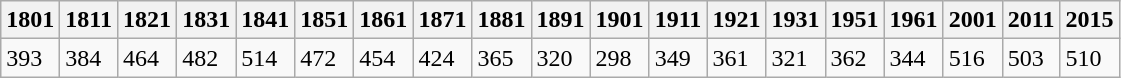<table class="wikitable">
<tr>
<th>1801</th>
<th>1811</th>
<th>1821</th>
<th>1831</th>
<th>1841</th>
<th>1851</th>
<th>1861</th>
<th>1871</th>
<th>1881</th>
<th>1891</th>
<th>1901</th>
<th>1911</th>
<th>1921</th>
<th>1931</th>
<th>1951</th>
<th>1961</th>
<th>2001</th>
<th>2011</th>
<th>2015</th>
</tr>
<tr>
<td>393</td>
<td>384</td>
<td>464</td>
<td>482</td>
<td>514</td>
<td>472</td>
<td>454</td>
<td>424</td>
<td>365</td>
<td>320</td>
<td>298</td>
<td>349</td>
<td>361</td>
<td>321</td>
<td>362</td>
<td>344</td>
<td>516</td>
<td>503</td>
<td>510</td>
</tr>
</table>
